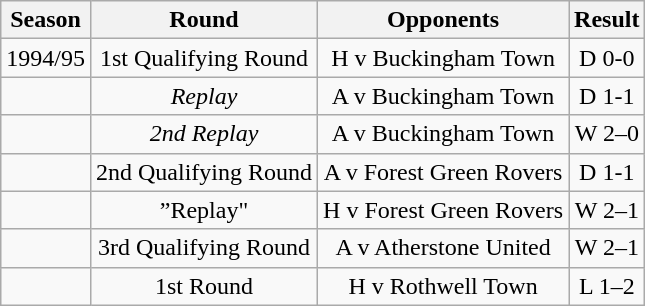<table class="wikitable collapsible collapsed" style=text-align:center>
<tr>
<th>Season</th>
<th>Round</th>
<th>Opponents</th>
<th>Result</th>
</tr>
<tr>
<td>1994/95</td>
<td>1st Qualifying Round</td>
<td>H v Buckingham Town</td>
<td>D 0-0</td>
</tr>
<tr>
<td></td>
<td><em>Replay</em></td>
<td>A v Buckingham Town</td>
<td>D 1-1</td>
</tr>
<tr>
<td></td>
<td><em>2nd Replay</em></td>
<td>A v Buckingham Town</td>
<td>W 2–0</td>
</tr>
<tr>
<td></td>
<td>2nd Qualifying Round</td>
<td>A v Forest Green Rovers</td>
<td>D 1-1</td>
</tr>
<tr>
<td></td>
<td>”Replay"</td>
<td>H v Forest Green Rovers</td>
<td>W 2–1</td>
</tr>
<tr>
<td></td>
<td>3rd Qualifying Round</td>
<td>A v Atherstone United</td>
<td>W 2–1</td>
</tr>
<tr>
<td></td>
<td>1st Round</td>
<td>H v Rothwell Town</td>
<td>L 1–2</td>
</tr>
</table>
